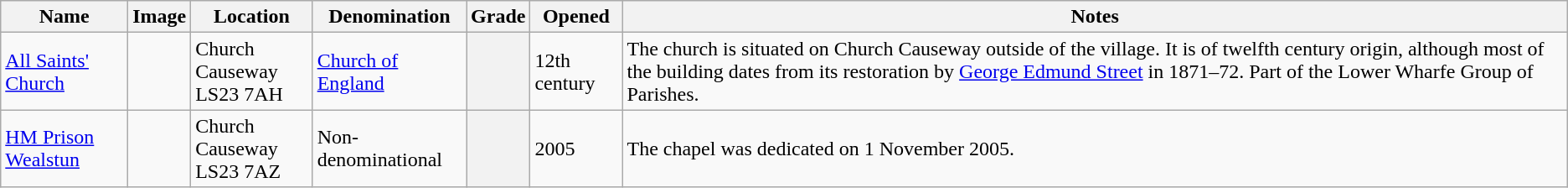<table class="wikitable sortable">
<tr>
<th>Name</th>
<th class="unsortable">Image</th>
<th>Location</th>
<th>Denomination</th>
<th>Grade</th>
<th>Opened</th>
<th class="unsortable">Notes</th>
</tr>
<tr>
<td><a href='#'>All Saints' Church</a></td>
<td></td>
<td>Church Causeway<br>LS23 7AH</td>
<td><a href='#'>Church of England</a></td>
<th></th>
<td>12th century</td>
<td>The church is situated on Church Causeway outside of the village. It is of twelfth century origin, although most of the building dates from its restoration by <a href='#'>George Edmund Street</a> in 1871–72. Part of the Lower Wharfe Group of Parishes.</td>
</tr>
<tr>
<td><a href='#'>HM Prison Wealstun</a></td>
<td></td>
<td>Church Causeway<br>LS23 7AZ</td>
<td>Non-denominational</td>
<th></th>
<td>2005</td>
<td>The chapel was dedicated on 1 November 2005.</td>
</tr>
</table>
